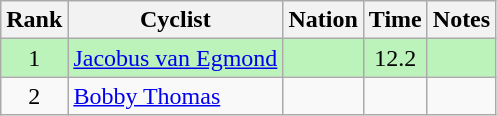<table class="wikitable sortable" style="text-align:center">
<tr>
<th>Rank</th>
<th>Cyclist</th>
<th>Nation</th>
<th>Time</th>
<th>Notes</th>
</tr>
<tr bgcolor=bbf3bb>
<td>1</td>
<td align=left><a href='#'>Jacobus van Egmond</a></td>
<td align=left></td>
<td>12.2</td>
<td></td>
</tr>
<tr>
<td>2</td>
<td align=left><a href='#'>Bobby Thomas</a></td>
<td align=left></td>
<td></td>
<td></td>
</tr>
</table>
